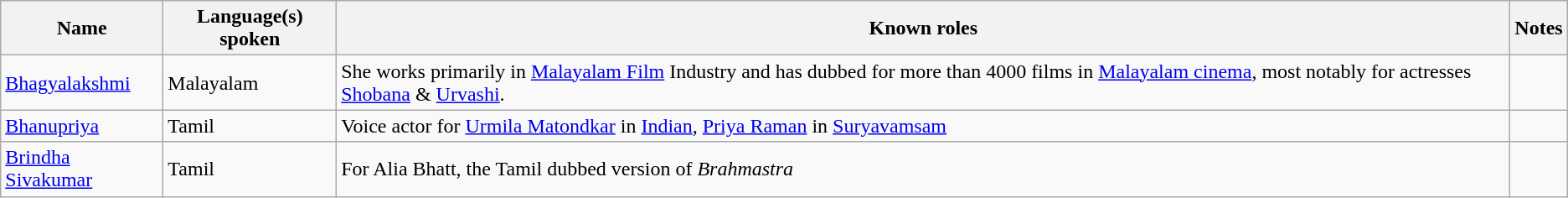<table class="wikitable">
<tr>
<th>Name</th>
<th>Language(s) spoken</th>
<th>Known roles</th>
<th>Notes</th>
</tr>
<tr>
<td><a href='#'>Bhagyalakshmi</a></td>
<td>Malayalam</td>
<td>She works primarily in <a href='#'>Malayalam Film</a> Industry and has dubbed for more than 4000 films in <a href='#'>Malayalam cinema</a>, most notably for actresses <a href='#'>Shobana</a> & <a href='#'>Urvashi</a>.</td>
</tr>
<tr>
<td><a href='#'>Bhanupriya</a></td>
<td>Tamil</td>
<td>Voice actor for <a href='#'>Urmila Matondkar</a> in <a href='#'>Indian</a>, <a href='#'>Priya Raman</a> in <a href='#'>Suryavamsam</a></td>
<td></td>
</tr>
<tr>
<td><a href='#'>Brindha Sivakumar</a></td>
<td>Tamil</td>
<td>For Alia Bhatt, the Tamil dubbed version of <em>Brahmastra</em></td>
</tr>
</table>
